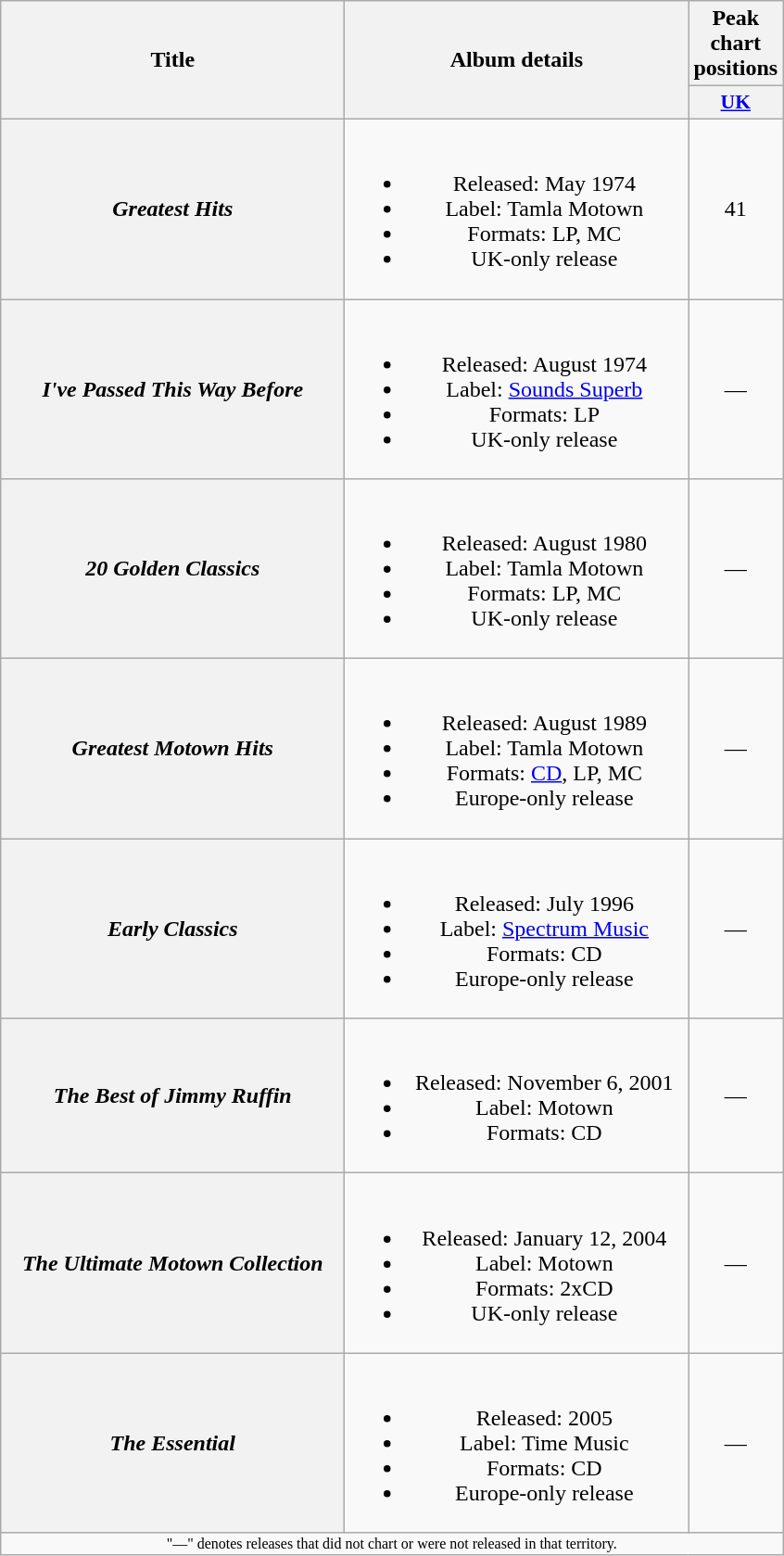<table class="wikitable plainrowheaders" style="text-align:center;">
<tr>
<th rowspan="2" scope="col" style="width:15em;">Title</th>
<th rowspan="2" scope="col" style="width:15em;">Album details</th>
<th>Peak chart positions</th>
</tr>
<tr>
<th scope="col" style="width:2em;font-size:90%;"><a href='#'>UK</a><br></th>
</tr>
<tr>
<th scope="row"><em>Greatest Hits</em></th>
<td><br><ul><li>Released: May 1974</li><li>Label: Tamla Motown</li><li>Formats: LP, MC</li><li>UK-only release</li></ul></td>
<td>41</td>
</tr>
<tr>
<th scope="row"><em>I've Passed This Way Before</em></th>
<td><br><ul><li>Released: August 1974</li><li>Label: <a href='#'>Sounds Superb</a></li><li>Formats: LP</li><li>UK-only release</li></ul></td>
<td>—</td>
</tr>
<tr>
<th scope="row"><em>20 Golden Classics</em></th>
<td><br><ul><li>Released: August 1980</li><li>Label: Tamla Motown</li><li>Formats: LP, MC</li><li>UK-only release</li></ul></td>
<td>—</td>
</tr>
<tr>
<th scope="row"><em>Greatest Motown Hits</em></th>
<td><br><ul><li>Released: August 1989</li><li>Label: Tamla Motown</li><li>Formats: <a href='#'>CD</a>, LP, MC</li><li>Europe-only release</li></ul></td>
<td>—</td>
</tr>
<tr>
<th scope="row"><em>Early Classics</em></th>
<td><br><ul><li>Released: July 1996</li><li>Label: <a href='#'>Spectrum Music</a></li><li>Formats: CD</li><li>Europe-only release</li></ul></td>
<td>—</td>
</tr>
<tr>
<th scope="row"><em>The Best of Jimmy Ruffin</em></th>
<td><br><ul><li>Released: November 6, 2001</li><li>Label: Motown</li><li>Formats: CD</li></ul></td>
<td>—</td>
</tr>
<tr>
<th scope="row"><em>The Ultimate Motown Collection</em></th>
<td><br><ul><li>Released: January 12, 2004</li><li>Label: Motown</li><li>Formats: 2xCD</li><li>UK-only release</li></ul></td>
<td>—</td>
</tr>
<tr>
<th scope="row"><em>The Essential</em></th>
<td><br><ul><li>Released: 2005</li><li>Label: Time Music</li><li>Formats: CD</li><li>Europe-only release</li></ul></td>
<td>—</td>
</tr>
<tr>
<td colspan="3" style="font-size:8pt">"—" denotes releases that did not chart or were not released in that territory.</td>
</tr>
</table>
